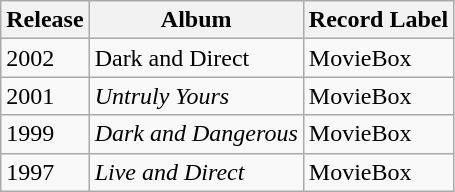<table class="wikitable">
<tr>
<th>Release</th>
<th>Album</th>
<th>Record Label</th>
</tr>
<tr>
<td>2002</td>
<td>Dark and Direct</td>
<td>MovieBox</td>
</tr>
<tr>
<td>2001</td>
<td><em>Untruly Yours</em></td>
<td>MovieBox</td>
</tr>
<tr>
<td>1999</td>
<td><em>Dark and Dangerous</em></td>
<td>MovieBox</td>
</tr>
<tr>
<td>1997</td>
<td><em>Live and Direct</em></td>
<td>MovieBox</td>
</tr>
</table>
